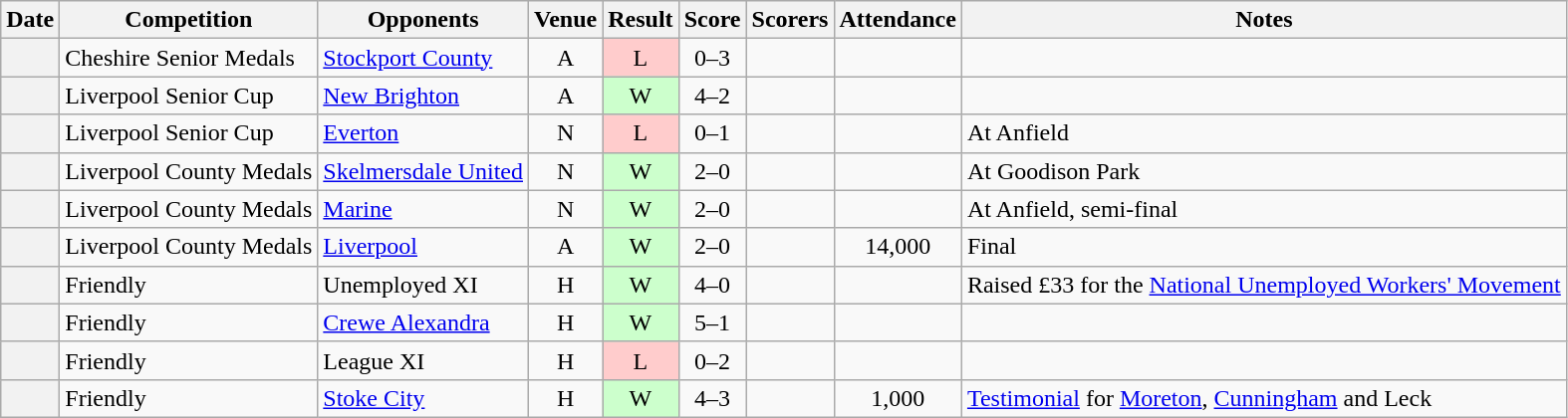<table class="wikitable sortable plainrowheaders" style="text-align:center">
<tr>
<th scope="col">Date</th>
<th scope="col">Competition</th>
<th scope="col">Opponents</th>
<th scope="col">Venue</th>
<th scope="col">Result</th>
<th scope="col">Score</th>
<th scope="col" class="unsortable">Scorers</th>
<th scope="col">Attendance</th>
<th scope="col" class="unsortable">Notes</th>
</tr>
<tr>
<th scope="row"></th>
<td align="left">Cheshire Senior Medals</td>
<td align="left"><a href='#'>Stockport County</a></td>
<td>A</td>
<td style="background-color:#FFCCCC">L</td>
<td>0–3</td>
<td></td>
<td></td>
<td></td>
</tr>
<tr>
<th scope="row"></th>
<td align="left">Liverpool Senior Cup</td>
<td align="left"><a href='#'>New Brighton</a></td>
<td>A</td>
<td style="background-color:#CCFFCC">W</td>
<td>4–2</td>
<td></td>
<td></td>
<td></td>
</tr>
<tr>
<th scope="row"></th>
<td align="left">Liverpool Senior Cup</td>
<td align="left"><a href='#'>Everton</a></td>
<td>N</td>
<td style="background-color:#FFCCCC">L</td>
<td>0–1</td>
<td></td>
<td></td>
<td align="left">At Anfield</td>
</tr>
<tr>
<th scope="row"></th>
<td align="left">Liverpool County Medals</td>
<td align="left"><a href='#'>Skelmersdale United</a></td>
<td>N</td>
<td style="background-color:#CCFFCC">W</td>
<td>2–0</td>
<td></td>
<td></td>
<td align="left">At Goodison Park</td>
</tr>
<tr>
<th scope="row"></th>
<td align="left">Liverpool County Medals</td>
<td align="left"><a href='#'>Marine</a></td>
<td>N</td>
<td style="background-color:#CCFFCC">W</td>
<td>2–0</td>
<td></td>
<td></td>
<td align="left">At Anfield, semi-final</td>
</tr>
<tr>
<th scope="row"></th>
<td align="left">Liverpool County Medals</td>
<td align="left"><a href='#'>Liverpool</a></td>
<td>A</td>
<td style="background-color:#CCFFCC">W</td>
<td>2–0</td>
<td></td>
<td>14,000</td>
<td align="left">Final</td>
</tr>
<tr>
<th scope="row"></th>
<td align="left">Friendly</td>
<td align="left">Unemployed XI</td>
<td>H</td>
<td style="background-color:#CCFFCC">W</td>
<td>4–0</td>
<td></td>
<td></td>
<td align="left">Raised £33 for the <a href='#'>National Unemployed Workers' Movement</a></td>
</tr>
<tr>
<th scope="row"></th>
<td align="left">Friendly</td>
<td align="left"><a href='#'>Crewe Alexandra</a></td>
<td>H</td>
<td style="background-color:#CCFFCC">W</td>
<td>5–1</td>
<td></td>
<td></td>
<td></td>
</tr>
<tr>
<th scope="row"></th>
<td align="left">Friendly</td>
<td align="left">League XI</td>
<td>H</td>
<td style="background-color:#FFCCCC">L</td>
<td>0–2</td>
<td></td>
<td></td>
<td></td>
</tr>
<tr>
<th scope="row"></th>
<td align="left">Friendly</td>
<td align="left"><a href='#'>Stoke City</a></td>
<td>H</td>
<td style="background-color:#CCFFCC">W</td>
<td>4–3</td>
<td></td>
<td>1,000</td>
<td align="left"><a href='#'>Testimonial</a> for <a href='#'>Moreton</a>, <a href='#'>Cunningham</a> and Leck</td>
</tr>
</table>
